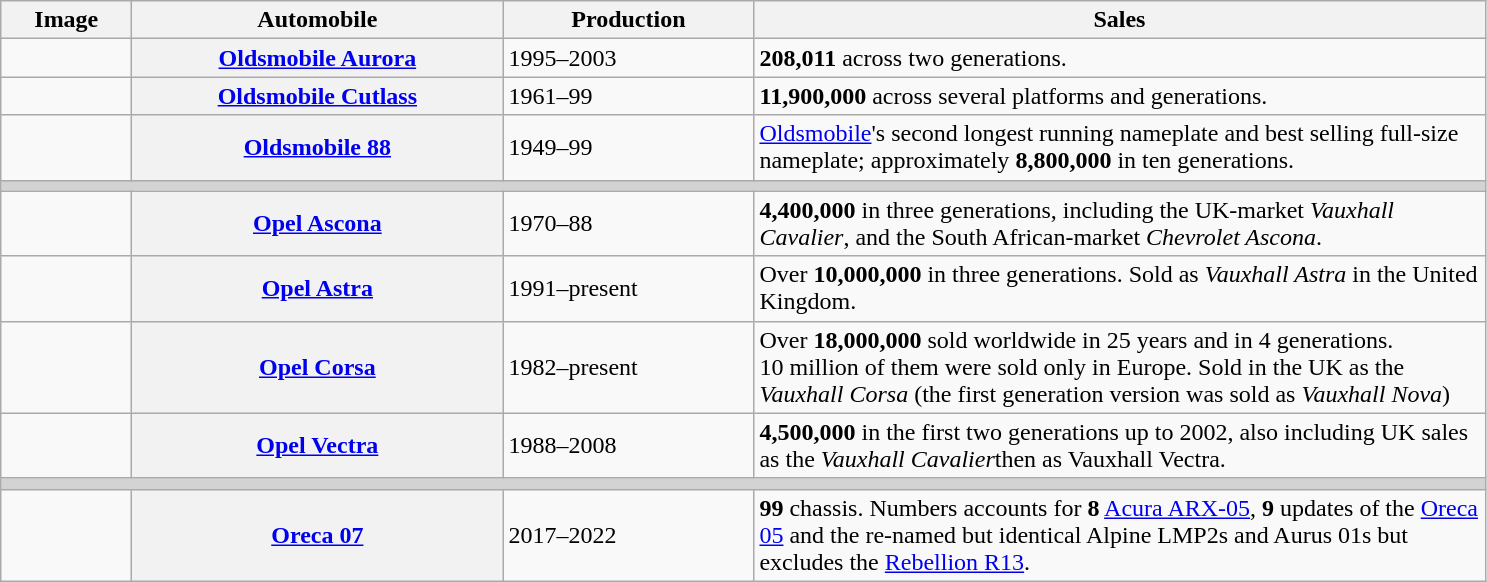<table class="wikitable">
<tr>
<th style="width:5em">Image</th>
<th style="width:15em">Automobile</th>
<th style="width:10em">Production</th>
<th style="width:30em">Sales</th>
</tr>
<tr>
<td></td>
<th><a href='#'>Oldsmobile Aurora</a></th>
<td>1995–2003</td>
<td><strong>208,011</strong> across two generations.</td>
</tr>
<tr>
<td></td>
<th><a href='#'>Oldsmobile Cutlass</a></th>
<td>1961–99</td>
<td><strong>11,900,000</strong> across several platforms and generations.</td>
</tr>
<tr>
<td></td>
<th><a href='#'>Oldsmobile 88</a></th>
<td>1949–99</td>
<td><a href='#'>Oldsmobile</a>'s second longest running nameplate and best selling full-size nameplate; approximately <strong>8,800,000</strong> in ten generations.</td>
</tr>
<tr style="background:lightgrey;">
<td colspan="4"></td>
</tr>
<tr>
<td></td>
<th><a href='#'>Opel Ascona</a></th>
<td>1970–88</td>
<td><strong>4,400,000</strong> in three generations, including the UK-market <em>Vauxhall Cavalier</em>, and the South African-market <em>Chevrolet Ascona</em>.</td>
</tr>
<tr>
<td></td>
<th><a href='#'>Opel Astra</a></th>
<td>1991–present</td>
<td>Over <strong>10,000,000</strong> in three generations. Sold as <em>Vauxhall Astra</em> in the United Kingdom.</td>
</tr>
<tr>
<td></td>
<th><a href='#'>Opel Corsa</a></th>
<td>1982–present</td>
<td>Over <strong>18,000,000</strong> sold worldwide in 25 years and in 4 generations. 10 million of them were sold only in Europe. Sold in the UK as the <em>Vauxhall Corsa</em> (the first generation version was sold as <em>Vauxhall Nova</em>)</td>
</tr>
<tr>
<td></td>
<th><a href='#'>Opel Vectra</a></th>
<td>1988–2008</td>
<td><strong>4,500,000</strong> in the first two generations up to 2002, also including UK sales as the <em>Vauxhall Cavalier</em>then as Vauxhall Vectra.</td>
</tr>
<tr style="background:lightgrey;">
<td colspan="4"></td>
</tr>
<tr>
<td></td>
<th><a href='#'>Oreca 07</a></th>
<td>2017–2022</td>
<td><strong>99</strong> chassis. Numbers accounts for <strong>8</strong> <a href='#'>Acura ARX-05</a>, <strong>9</strong> updates of the <a href='#'>Oreca 05</a> and the re-named but identical Alpine LMP2s and Aurus 01s but excludes the <a href='#'>Rebellion R13</a>.</td>
</tr>
</table>
